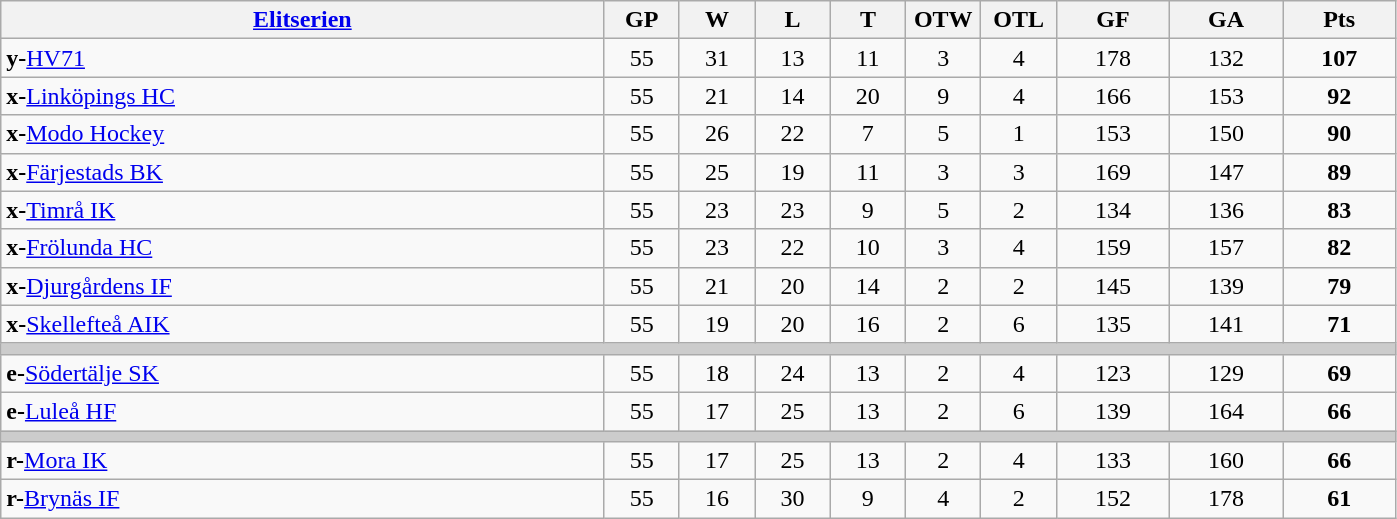<table class="wikitable">
<tr>
<th width="40%"><a href='#'>Elitserien</a></th>
<th width="5%">GP</th>
<th width="5%">W</th>
<th width="5%">L</th>
<th width="5%">T</th>
<th width="5%">OTW</th>
<th width="5%">OTL</th>
<th width="7.5%">GF</th>
<th width="7.5%">GA</th>
<th width="7.5%">Pts</th>
</tr>
<tr align=center>
<td align=left><strong>y-</strong><a href='#'>HV71</a></td>
<td>55</td>
<td>31</td>
<td>13</td>
<td>11</td>
<td>3</td>
<td>4</td>
<td>178</td>
<td>132</td>
<td><strong>107</strong></td>
</tr>
<tr align=center>
<td align=left><strong>x-</strong><a href='#'>Linköpings HC</a></td>
<td>55</td>
<td>21</td>
<td>14</td>
<td>20</td>
<td>9</td>
<td>4</td>
<td>166</td>
<td>153</td>
<td><strong>92</strong></td>
</tr>
<tr align=center>
<td align=left><strong>x-</strong><a href='#'>Modo Hockey</a></td>
<td>55</td>
<td>26</td>
<td>22</td>
<td>7</td>
<td>5</td>
<td>1</td>
<td>153</td>
<td>150</td>
<td><strong>90</strong></td>
</tr>
<tr align=center>
<td align=left><strong>x-</strong><a href='#'>Färjestads BK</a></td>
<td>55</td>
<td>25</td>
<td>19</td>
<td>11</td>
<td>3</td>
<td>3</td>
<td>169</td>
<td>147</td>
<td><strong>89</strong></td>
</tr>
<tr align=center>
<td align=left><strong>x-</strong><a href='#'>Timrå IK</a></td>
<td>55</td>
<td>23</td>
<td>23</td>
<td>9</td>
<td>5</td>
<td>2</td>
<td>134</td>
<td>136</td>
<td><strong>83</strong></td>
</tr>
<tr align=center>
<td align=left><strong>x-</strong><a href='#'>Frölunda HC</a></td>
<td>55</td>
<td>23</td>
<td>22</td>
<td>10</td>
<td>3</td>
<td>4</td>
<td>159</td>
<td>157</td>
<td><strong>82</strong></td>
</tr>
<tr align=center>
<td align=left><strong>x-</strong><a href='#'>Djurgårdens IF</a></td>
<td>55</td>
<td>21</td>
<td>20</td>
<td>14</td>
<td>2</td>
<td>2</td>
<td>145</td>
<td>139</td>
<td><strong>79</strong></td>
</tr>
<tr align=center>
<td align=left><strong>x-</strong><a href='#'>Skellefteå AIK</a></td>
<td>55</td>
<td>19</td>
<td>20</td>
<td>16</td>
<td>2</td>
<td>6</td>
<td>135</td>
<td>141</td>
<td><strong>71</strong></td>
</tr>
<tr bgcolor="#cccccc">
<td colspan=10></td>
</tr>
<tr align=center>
<td align=left><strong>e-</strong><a href='#'>Södertälje SK</a></td>
<td>55</td>
<td>18</td>
<td>24</td>
<td>13</td>
<td>2</td>
<td>4</td>
<td>123</td>
<td>129</td>
<td><strong>69</strong></td>
</tr>
<tr align=center>
<td align=left><strong>e-</strong><a href='#'>Luleå HF</a></td>
<td>55</td>
<td>17</td>
<td>25</td>
<td>13</td>
<td>2</td>
<td>6</td>
<td>139</td>
<td>164</td>
<td><strong>66</strong></td>
</tr>
<tr bgcolor="#cccccc">
<td colspan=10></td>
</tr>
<tr align=center>
<td align=left><strong>r-</strong><a href='#'>Mora IK</a></td>
<td>55</td>
<td>17</td>
<td>25</td>
<td>13</td>
<td>2</td>
<td>4</td>
<td>133</td>
<td>160</td>
<td><strong>66</strong></td>
</tr>
<tr align=center>
<td align=left><strong>r-</strong><a href='#'>Brynäs IF</a></td>
<td>55</td>
<td>16</td>
<td>30</td>
<td>9</td>
<td>4</td>
<td>2</td>
<td>152</td>
<td>178</td>
<td><strong>61</strong></td>
</tr>
</table>
